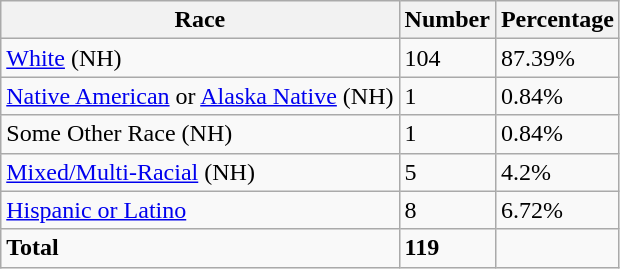<table class="wikitable">
<tr>
<th>Race</th>
<th>Number</th>
<th>Percentage</th>
</tr>
<tr>
<td><a href='#'>White</a> (NH)</td>
<td>104</td>
<td>87.39%</td>
</tr>
<tr>
<td><a href='#'>Native American</a> or <a href='#'>Alaska Native</a> (NH)</td>
<td>1</td>
<td>0.84%</td>
</tr>
<tr>
<td>Some Other Race (NH)</td>
<td>1</td>
<td>0.84%</td>
</tr>
<tr>
<td><a href='#'>Mixed/Multi-Racial</a> (NH)</td>
<td>5</td>
<td>4.2%</td>
</tr>
<tr>
<td><a href='#'>Hispanic or Latino</a></td>
<td>8</td>
<td>6.72%</td>
</tr>
<tr>
<td><strong>Total</strong></td>
<td><strong>119</strong></td>
<td></td>
</tr>
</table>
